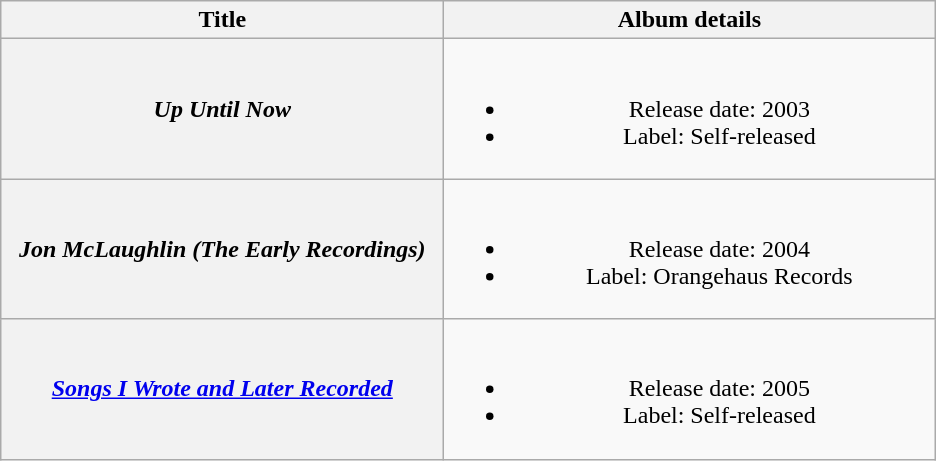<table class="wikitable plainrowheaders" style="text-align:center;">
<tr>
<th style="width:18em;">Title</th>
<th style="width:20em;">Album details</th>
</tr>
<tr>
<th scope="row"><em>Up Until Now</em></th>
<td><br><ul><li>Release date: 2003</li><li>Label: Self-released</li></ul></td>
</tr>
<tr>
<th scope="row"><em>Jon McLaughlin (The Early Recordings)</em></th>
<td><br><ul><li>Release date: 2004</li><li>Label: Orangehaus Records</li></ul></td>
</tr>
<tr>
<th scope="row"><em><a href='#'>Songs I Wrote and Later Recorded</a></em></th>
<td><br><ul><li>Release date: 2005</li><li>Label: Self-released</li></ul></td>
</tr>
</table>
